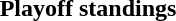<table class="toccolours collapsible" style="width:100%; background:inherit">
<tr>
<th>Playoff standings</th>
</tr>
<tr>
<td><br></td>
</tr>
</table>
